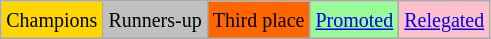<table class="wikitable">
<tr>
<td bgcolor=gold><small>Champions</small></td>
<td bgcolor=silver><small>Runners-up</small></td>
<td bgcolor=ff6600><small>Third place</small></td>
<td bgcolor=palegreen><small><a href='#'>Promoted</a></small></td>
<td bgcolor=pink><small><a href='#'>Relegated</a></small></td>
</tr>
</table>
